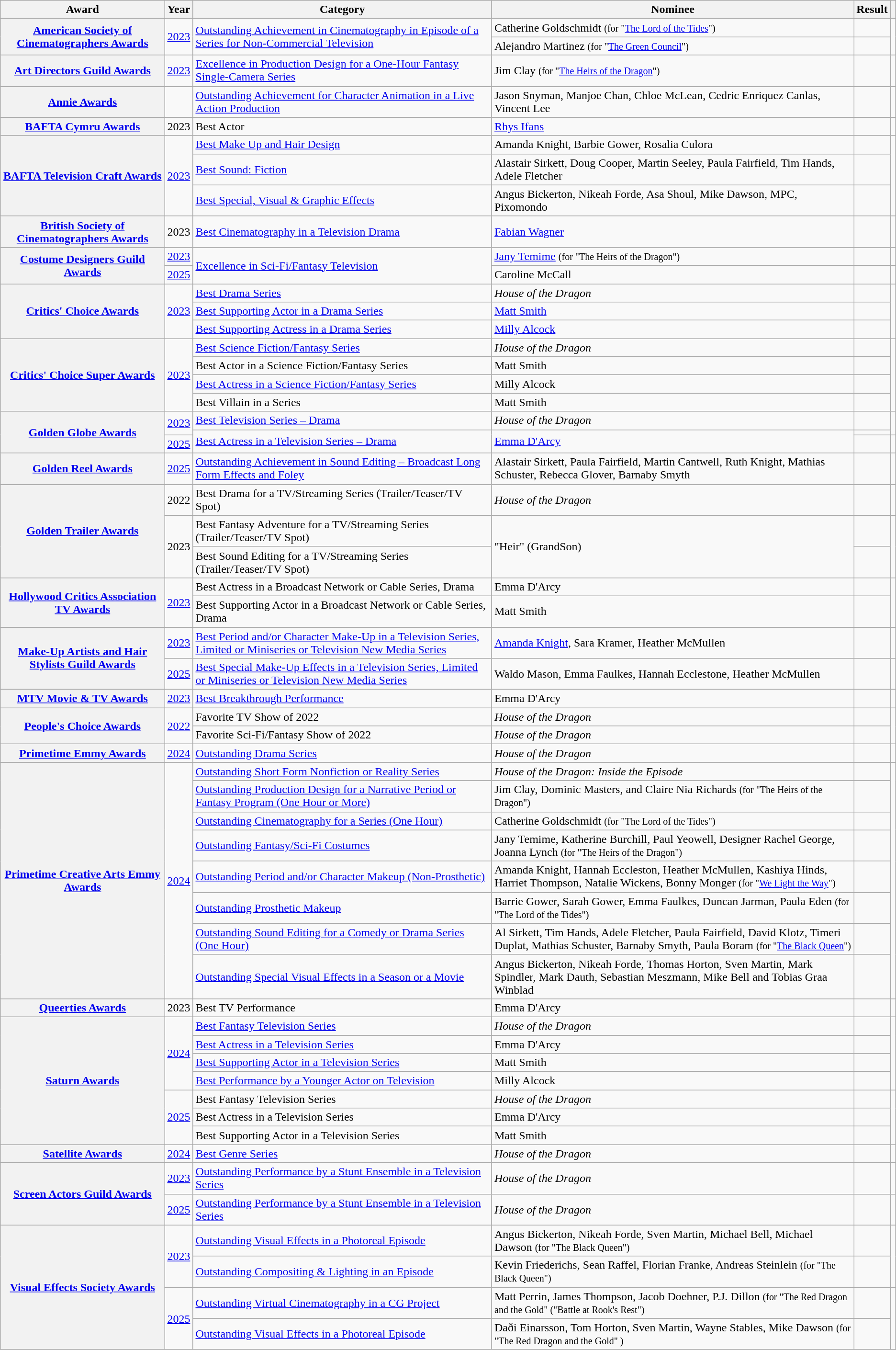<table class="wikitable plainrowheaders sortable">
<tr>
<th scope="col">Award</th>
<th scope="col">Year</th>
<th scope="col">Category</th>
<th scope="col">Nominee</th>
<th scope="col">Result</th>
<th scope="col" class="unsortable"></th>
</tr>
<tr>
<th scope="rowgroup" rowspan="2"><a href='#'>American Society of Cinematographers Awards</a></th>
<td align="center" rowspan="2"><a href='#'>2023</a></td>
<td rowspan="2"><a href='#'>Outstanding Achievement in Cinematography in Episode of a Series for Non-Commercial Television</a></td>
<td>Catherine Goldschmidt <small>(for "<a href='#'>The Lord of the Tides</a>")</small></td>
<td></td>
<td align="center" rowspan="2"></td>
</tr>
<tr>
<td>Alejandro Martinez <small>(for "<a href='#'>The Green Council</a>")</small></td>
<td></td>
</tr>
<tr>
<th scope="row"><a href='#'>Art Directors Guild Awards</a></th>
<td align="center"><a href='#'>2023</a></td>
<td><a href='#'>Excellence in Production Design for a One-Hour Fantasy Single-Camera Series</a></td>
<td>Jim Clay <small>(for "<a href='#'>The Heirs of the Dragon</a>")</small></td>
<td></td>
<td align="center"></td>
</tr>
<tr>
<th scope="row"><a href='#'>Annie Awards</a></th>
<td></td>
<td><a href='#'>Outstanding Achievement for Character Animation in a Live Action Production</a></td>
<td>Jason Snyman, Manjoe Chan, Chloe McLean, Cedric Enriquez Canlas, Vincent Lee</td>
<td></td>
<td align="center"></td>
</tr>
<tr>
<th scope="row"><a href='#'>BAFTA Cymru Awards</a></th>
<td align="center">2023</td>
<td>Best Actor</td>
<td><a href='#'>Rhys Ifans</a></td>
<td></td>
<td align="center"></td>
</tr>
<tr>
<th scope="rowgroup" rowspan="3"><a href='#'>BAFTA Television Craft Awards</a></th>
<td rowspan="3" align="center"><a href='#'>2023</a></td>
<td><a href='#'>Best Make Up and Hair Design</a></td>
<td>Amanda Knight, Barbie Gower, Rosalia Culora</td>
<td></td>
<td align="center" rowspan="3"></td>
</tr>
<tr>
<td><a href='#'>Best Sound: Fiction</a></td>
<td>Alastair Sirkett, Doug Cooper, Martin Seeley, Paula Fairfield, Tim Hands, Adele Fletcher</td>
<td></td>
</tr>
<tr>
<td><a href='#'>Best Special, Visual & Graphic Effects</a></td>
<td>Angus Bickerton, Nikeah Forde, Asa Shoul, Mike Dawson, MPC, Pixomondo</td>
<td></td>
</tr>
<tr>
<th scope="row"><a href='#'>British Society of Cinematographers Awards</a></th>
<td align="center">2023</td>
<td><a href='#'>Best Cinematography in a Television Drama</a></td>
<td><a href='#'>Fabian Wagner</a> </td>
<td></td>
<td align="center"></td>
</tr>
<tr>
<th scope="row" rowspan="2"><a href='#'>Costume Designers Guild Awards</a></th>
<td align="center"><a href='#'>2023</a></td>
<td rowspan="2"><a href='#'>Excellence in Sci-Fi/Fantasy Television</a></td>
<td><a href='#'>Jany Temime</a> <small>(for "The Heirs of the Dragon")</small></td>
<td></td>
<td align="center"></td>
</tr>
<tr>
<td align="center"><a href='#'>2025</a></td>
<td>Caroline McCall </td>
<td></td>
<td align="center"></td>
</tr>
<tr>
<th scope="rowgroup" rowspan="3"><a href='#'>Critics' Choice Awards</a></th>
<td align="center" rowspan="3"><a href='#'>2023</a></td>
<td><a href='#'>Best Drama Series</a></td>
<td><em>House of the Dragon</em></td>
<td></td>
<td align="center" rowspan="3"></td>
</tr>
<tr>
<td><a href='#'>Best Supporting Actor in a Drama Series</a></td>
<td><a href='#'>Matt Smith</a></td>
<td></td>
</tr>
<tr>
<td><a href='#'>Best Supporting Actress in a Drama Series</a></td>
<td><a href='#'>Milly Alcock</a></td>
<td></td>
</tr>
<tr>
<th scope="rowgroup" rowspan="4"><a href='#'>Critics' Choice Super Awards</a></th>
<td align="center" rowspan="4"><a href='#'>2023</a></td>
<td><a href='#'>Best Science Fiction/Fantasy Series</a></td>
<td><em>House of the Dragon</em></td>
<td></td>
<td align="center" rowspan="4"></td>
</tr>
<tr>
<td>Best Actor in a Science Fiction/Fantasy Series</td>
<td>Matt Smith</td>
<td></td>
</tr>
<tr>
<td><a href='#'>Best Actress in a Science Fiction/Fantasy Series</a></td>
<td>Milly Alcock</td>
<td></td>
</tr>
<tr>
<td>Best Villain in a Series</td>
<td>Matt Smith</td>
<td></td>
</tr>
<tr>
<th scope="rowgroup" rowspan="3"><a href='#'>Golden Globe Awards</a></th>
<td align="center" rowspan="2"><a href='#'>2023</a></td>
<td><a href='#'>Best Television Series – Drama</a></td>
<td><em>House of the Dragon</em></td>
<td></td>
<td align="center" rowspan="2"></td>
</tr>
<tr>
<td rowspan="2"><a href='#'>Best Actress in a Television Series – Drama</a></td>
<td rowspan="2"><a href='#'>Emma D'Arcy</a></td>
<td></td>
</tr>
<tr>
<td align="center"><a href='#'>2025</a></td>
<td></td>
<td align="center"></td>
</tr>
<tr>
<th scope="row"><a href='#'>Golden Reel Awards</a></th>
<td align="center"><a href='#'>2025</a></td>
<td><a href='#'>Outstanding Achievement in Sound Editing – Broadcast Long Form Effects and Foley</a></td>
<td>Alastair Sirkett, Paula Fairfield, Martin Cantwell, Ruth Knight, Mathias Schuster, Rebecca Glover, Barnaby Smyth </td>
<td></td>
<td align="center"></td>
</tr>
<tr>
<th scope="rowgroup" rowspan="3"><a href='#'>Golden Trailer Awards</a></th>
<td align="center">2022</td>
<td>Best Drama for a TV/Streaming Series (Trailer/Teaser/TV Spot)</td>
<td><em>House of the Dragon</em></td>
<td></td>
<td align="center"></td>
</tr>
<tr>
<td align="center" rowspan="2">2023</td>
<td>Best Fantasy Adventure for a TV/Streaming Series (Trailer/Teaser/TV Spot)</td>
<td rowspan="2">"Heir" (GrandSon)</td>
<td></td>
<td rowspan="2" style="text-align:center;"></td>
</tr>
<tr>
<td>Best Sound Editing for a TV/Streaming Series (Trailer/Teaser/TV Spot)</td>
<td></td>
</tr>
<tr>
<th scope="rowgroup" rowspan="2"><a href='#'>Hollywood Critics Association TV Awards</a></th>
<td align="center" rowspan="2"><a href='#'>2023</a></td>
<td>Best Actress in a Broadcast Network or Cable Series, Drama</td>
<td>Emma D'Arcy</td>
<td></td>
<td align="center" rowspan="2"></td>
</tr>
<tr>
<td>Best Supporting Actor in a Broadcast Network or Cable Series, Drama</td>
<td>Matt Smith</td>
<td></td>
</tr>
<tr>
<th scope="row" rowspan="2"><a href='#'>Make-Up Artists and Hair Stylists Guild Awards</a></th>
<td align="center"><a href='#'>2023</a></td>
<td><a href='#'>Best Period and/or Character Make-Up in a Television Series, Limited or Miniseries or Television New Media Series</a></td>
<td><a href='#'>Amanda Knight</a>, Sara Kramer, Heather McMullen</td>
<td></td>
<td align="center"></td>
</tr>
<tr>
<td align="center"><a href='#'>2025</a></td>
<td><a href='#'>Best Special Make-Up Effects in a Television Series, Limited or Miniseries or Television New Media Series</a></td>
<td>Waldo Mason, Emma Faulkes, Hannah Ecclestone, Heather McMullen</td>
<td></td>
<td align="center"></td>
</tr>
<tr>
<th scope="row"><a href='#'>MTV Movie & TV Awards</a></th>
<td align="center"><a href='#'>2023</a></td>
<td><a href='#'>Best Breakthrough Performance</a></td>
<td>Emma D'Arcy</td>
<td></td>
<td align="center"></td>
</tr>
<tr>
<th scope="rowgroup" rowspan="2"><a href='#'>People's Choice Awards</a></th>
<td align="center" rowspan="2"><a href='#'>2022</a></td>
<td>Favorite TV Show of 2022</td>
<td><em>House of the Dragon</em></td>
<td></td>
<td align="center" rowspan="2"></td>
</tr>
<tr>
<td>Favorite Sci-Fi/Fantasy Show of 2022</td>
<td><em>House of the Dragon</em></td>
<td></td>
</tr>
<tr>
<th scope="row"><a href='#'>Primetime Emmy Awards</a></th>
<td align="center"><a href='#'>2024</a></td>
<td><a href='#'>Outstanding Drama Series</a></td>
<td><em>House of the Dragon</em></td>
<td></td>
<td align="center"></td>
</tr>
<tr>
<th scope="rowgroup" rowspan="8"><a href='#'>Primetime Creative Arts Emmy Awards</a></th>
<td align="center" rowspan="8"><a href='#'>2024</a></td>
<td><a href='#'>Outstanding Short Form Nonfiction or Reality Series</a></td>
<td><em>House of the Dragon: Inside the Episode</em></td>
<td></td>
<td align="center" rowspan="8"></td>
</tr>
<tr>
<td><a href='#'>Outstanding Production Design for a Narrative Period or Fantasy Program (One Hour or More)</a></td>
<td>Jim Clay, Dominic Masters, and Claire Nia Richards <small>(for "The Heirs of the Dragon")</small></td>
<td></td>
</tr>
<tr>
<td><a href='#'>Outstanding Cinematography for a Series (One Hour)</a></td>
<td>Catherine Goldschmidt <small>(for "The Lord of the Tides")</small></td>
<td></td>
</tr>
<tr>
<td><a href='#'>Outstanding Fantasy/Sci-Fi Costumes</a></td>
<td>Jany Temime, Katherine Burchill, Paul Yeowell, Designer Rachel George, Joanna Lynch <small>(for "The Heirs of the Dragon")</small></td>
<td></td>
</tr>
<tr>
<td><a href='#'>Outstanding Period and/or Character Makeup (Non-Prosthetic)</a></td>
<td>Amanda Knight, Hannah Eccleston, Heather McMullen, Kashiya Hinds, Harriet Thompson, Natalie Wickens, Bonny Monger <small>(for "<a href='#'>We Light the Way</a>")</small></td>
<td></td>
</tr>
<tr>
<td><a href='#'>Outstanding Prosthetic Makeup</a></td>
<td>Barrie Gower, Sarah Gower, Emma Faulkes, Duncan Jarman, Paula Eden <small>(for "The Lord of the Tides")</small></td>
<td></td>
</tr>
<tr>
<td><a href='#'>Outstanding Sound Editing for a Comedy or Drama Series (One Hour)</a></td>
<td>Al Sirkett, Tim Hands, Adele Fletcher, Paula Fairfield, David Klotz, Timeri Duplat, Mathias Schuster, Barnaby Smyth, Paula Boram <small>(for "<a href='#'>The Black Queen</a>")</small></td>
<td></td>
</tr>
<tr>
<td><a href='#'>Outstanding Special Visual Effects in a Season or a Movie</a></td>
<td>Angus Bickerton, Nikeah Forde, Thomas Horton, Sven Martin, Mark Spindler, Mark Dauth, Sebastian Meszmann, Mike Bell and Tobias Graa Winblad</td>
<td></td>
</tr>
<tr>
<th scope="row"><a href='#'>Queerties Awards</a></th>
<td align="center">2023</td>
<td>Best TV Performance</td>
<td>Emma D'Arcy</td>
<td></td>
<td align="center"></td>
</tr>
<tr>
<th rowspan="7" scope="rowgroup"><a href='#'>Saturn Awards</a></th>
<td align="center" rowspan="4"><a href='#'>2024</a></td>
<td><a href='#'>Best Fantasy Television Series</a></td>
<td><em>House of the Dragon</em></td>
<td></td>
<td align="center" rowspan="4"></td>
</tr>
<tr>
<td><a href='#'>Best Actress in a Television Series</a></td>
<td>Emma D'Arcy</td>
<td></td>
</tr>
<tr>
<td><a href='#'>Best Supporting Actor in a Television Series</a></td>
<td>Matt Smith</td>
<td></td>
</tr>
<tr>
<td><a href='#'>Best Performance by a Younger Actor on Television</a></td>
<td>Milly Alcock</td>
<td></td>
</tr>
<tr>
<td align="center" rowspan="3"><a href='#'>2025</a></td>
<td>Best Fantasy Television Series</td>
<td><em>House of the Dragon</em></td>
<td></td>
<td align="center" rowspan="3"></td>
</tr>
<tr>
<td>Best Actress in a Television Series</td>
<td>Emma D'Arcy</td>
<td></td>
</tr>
<tr>
<td>Best Supporting Actor in a Television Series</td>
<td>Matt Smith</td>
<td></td>
</tr>
<tr>
<th scope="row"><a href='#'>Satellite Awards</a></th>
<td align="center"><a href='#'>2024</a></td>
<td><a href='#'>Best Genre Series</a></td>
<td><em>House of the Dragon</em></td>
<td></td>
<td align="center"></td>
</tr>
<tr>
<th scope="row" rowspan="2"><a href='#'>Screen Actors Guild Awards</a></th>
<td align="center"><a href='#'>2023</a></td>
<td><a href='#'>Outstanding Performance by a Stunt Ensemble in a Television Series</a></td>
<td><em>House of the Dragon</em></td>
<td></td>
<td align="center"></td>
</tr>
<tr>
<td align="center"><a href='#'>2025</a></td>
<td><a href='#'>Outstanding Performance by a Stunt Ensemble in a Television Series</a></td>
<td><em>House of the Dragon</em></td>
<td></td>
<td align="center"></td>
</tr>
<tr>
<th scope="rowgroup" rowspan="4"><a href='#'>Visual Effects Society Awards</a></th>
<td align="center" rowspan="2"><a href='#'>2023</a></td>
<td><a href='#'>Outstanding Visual Effects in a Photoreal Episode</a></td>
<td>Angus Bickerton, Nikeah Forde, Sven Martin, Michael Bell, Michael Dawson <small>(for "The Black Queen")</small></td>
<td></td>
<td align="center" rowspan="2"></td>
</tr>
<tr>
<td><a href='#'>Outstanding Compositing & Lighting in an Episode</a></td>
<td>Kevin Friederichs, Sean Raffel, Florian Franke, Andreas Steinlein <small>(for "The Black Queen")</small></td>
<td></td>
</tr>
<tr>
<td align="center" rowspan="2"><a href='#'>2025</a></td>
<td><a href='#'>Outstanding Virtual Cinematography in a CG Project</a></td>
<td>Matt Perrin, James Thompson, Jacob Doehner, P.J. Dillon <small>(for "The Red Dragon and the Gold" ("Battle at Rook's Rest")</small></td>
<td></td>
<td rowspan="2"></td>
</tr>
<tr>
<td><a href='#'>Outstanding Visual Effects in a Photoreal Episode</a></td>
<td>Daði Einarsson, Tom Horton, Sven Martin, Wayne Stables, Mike Dawson <small>(for  "The Red Dragon and the Gold" )</small></td>
<td></td>
</tr>
</table>
